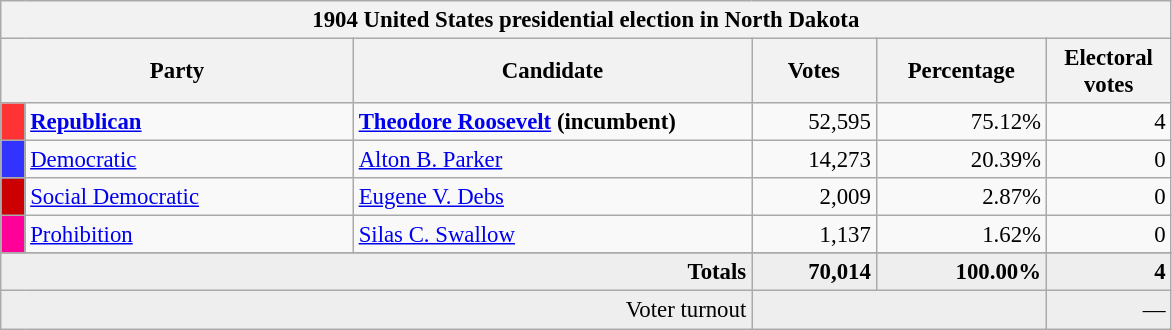<table class="wikitable" style="font-size: 95%;">
<tr>
<th colspan="6">1904 United States presidential election in North Dakota</th>
</tr>
<tr>
<th colspan="2" style="width: 15em">Party</th>
<th style="width: 17em">Candidate</th>
<th style="width: 5em">Votes</th>
<th style="width: 7em">Percentage</th>
<th style="width: 5em">Electoral votes</th>
</tr>
<tr>
<th style="background-color:#FF3333; width: 3px"></th>
<td style="width: 130px"><strong><a href='#'>Republican</a></strong></td>
<td><strong><a href='#'>Theodore Roosevelt</a> (incumbent)</strong></td>
<td align="right">52,595</td>
<td align="right">75.12%</td>
<td align="right">4</td>
</tr>
<tr>
<th style="background-color:#3333FF; width: 3px"></th>
<td style="width: 130px"><a href='#'>Democratic</a></td>
<td><a href='#'>Alton B. Parker</a></td>
<td align="right">14,273</td>
<td align="right">20.39%</td>
<td align="right">0</td>
</tr>
<tr>
<th style="background-color:#c00; width: 3px"></th>
<td style="width: 130px"><a href='#'>Social Democratic</a></td>
<td><a href='#'>Eugene V. Debs</a></td>
<td align="right">2,009</td>
<td align="right">2.87%</td>
<td align="right">0</td>
</tr>
<tr>
<th style="background-color:#f09; width: 3px"></th>
<td style="width: 130px"><a href='#'>Prohibition</a></td>
<td><a href='#'>Silas C. Swallow</a></td>
<td align="right">1,137</td>
<td align="right">1.62%</td>
<td align="right">0</td>
</tr>
<tr>
</tr>
<tr bgcolor="#EEEEEE">
<td colspan="3" align="right"><strong>Totals</strong></td>
<td align="right"><strong>70,014</strong></td>
<td align="right"><strong>100.00%</strong></td>
<td align="right"><strong>4</strong></td>
</tr>
<tr bgcolor="#EEEEEE">
<td colspan="3" align="right">Voter turnout</td>
<td colspan="2" align="right"></td>
<td align="right">—</td>
</tr>
</table>
